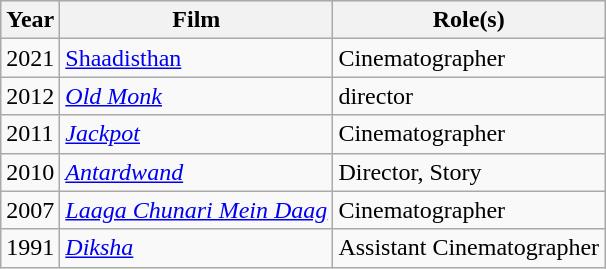<table class="wikitable">
<tr style="background:#d1e4fd;">
<th>Year</th>
<th>Film</th>
<th>Role(s)</th>
</tr>
<tr>
<td>2021</td>
<td><a href='#'>Shaadisthan</a></td>
<td>Cinematographer</td>
</tr>
<tr>
<td>2012</td>
<td><em><a href='#'>Old Monk</a></em></td>
<td>director</td>
</tr>
<tr>
<td>2011</td>
<td><em><a href='#'>Jackpot</a></em></td>
<td>Cinematographer</td>
</tr>
<tr>
<td>2010</td>
<td><em><a href='#'>Antardwand</a> </em></td>
<td>Director, Story</td>
</tr>
<tr>
<td>2007</td>
<td><em><a href='#'>Laaga Chunari Mein Daag</a></em></td>
<td>Cinematographer</td>
</tr>
<tr>
<td>1991</td>
<td><em><a href='#'>Diksha</a></em></td>
<td>Assistant Cinematographer</td>
</tr>
</table>
